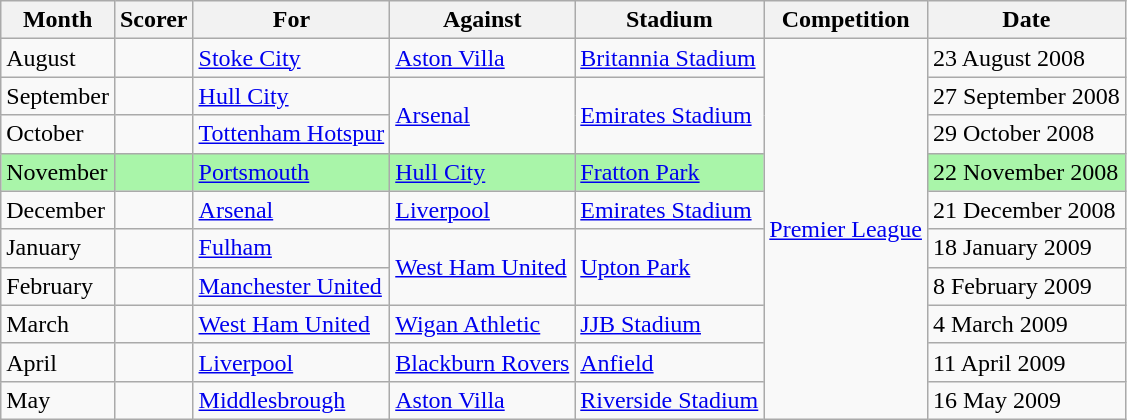<table class="wikitable">
<tr>
<th>Month</th>
<th>Scorer</th>
<th>For</th>
<th>Against</th>
<th>Stadium</th>
<th>Competition</th>
<th>Date</th>
</tr>
<tr>
<td>August</td>
<td> </td>
<td><a href='#'>Stoke City</a></td>
<td><a href='#'>Aston Villa</a></td>
<td><a href='#'>Britannia Stadium</a></td>
<td rowspan=10><a href='#'>Premier League</a></td>
<td>23 August 2008</td>
</tr>
<tr>
<td>September</td>
<td> </td>
<td><a href='#'>Hull City</a></td>
<td rowspan=2><a href='#'>Arsenal</a></td>
<td rowspan=2><a href='#'>Emirates Stadium</a></td>
<td>27 September 2008</td>
</tr>
<tr>
<td>October</td>
<td> </td>
<td><a href='#'>Tottenham Hotspur</a></td>
<td>29 October 2008</td>
</tr>
<tr>
<td bgcolor=#A9F5A9>November</td>
<td bgcolor=#A9F5A9> </td>
<td bgcolor=#A9F5A9><a href='#'>Portsmouth</a></td>
<td bgcolor=#A9F5A9><a href='#'>Hull City</a></td>
<td bgcolor=#A9F5A9><a href='#'>Fratton Park</a></td>
<td bgcolor=#A9F5A9>22 November 2008</td>
</tr>
<tr>
<td>December</td>
<td> </td>
<td><a href='#'>Arsenal</a></td>
<td><a href='#'>Liverpool</a></td>
<td><a href='#'>Emirates Stadium</a></td>
<td>21 December 2008</td>
</tr>
<tr>
<td>January</td>
<td> </td>
<td><a href='#'>Fulham</a></td>
<td rowspan=2><a href='#'>West Ham United</a></td>
<td rowspan=2><a href='#'>Upton Park</a></td>
<td>18 January 2009</td>
</tr>
<tr>
<td>February</td>
<td> </td>
<td><a href='#'>Manchester United</a></td>
<td>8 February 2009</td>
</tr>
<tr>
<td>March</td>
<td> </td>
<td><a href='#'>West Ham United</a></td>
<td><a href='#'>Wigan Athletic</a></td>
<td><a href='#'>JJB Stadium</a></td>
<td>4 March 2009</td>
</tr>
<tr>
<td>April</td>
<td> </td>
<td><a href='#'>Liverpool</a></td>
<td><a href='#'>Blackburn Rovers</a></td>
<td><a href='#'>Anfield</a></td>
<td>11 April 2009</td>
</tr>
<tr>
<td>May</td>
<td> </td>
<td><a href='#'>Middlesbrough</a></td>
<td><a href='#'>Aston Villa</a></td>
<td><a href='#'>Riverside Stadium</a></td>
<td>16 May 2009</td>
</tr>
</table>
